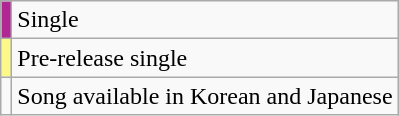<table class="wikitable" style="font-size:100%;">
<tr>
<td style="background-color:#B02693"></td>
<td>Single</td>
</tr>
<tr>
<td style="background-color:#FCF889"></td>
<td>Pre-release single</td>
</tr>
<tr>
<td></td>
<td>Song available in Korean and Japanese</td>
</tr>
</table>
